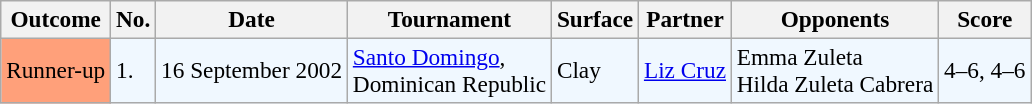<table class="sortable wikitable" style=font-size:97%>
<tr>
<th>Outcome</th>
<th>No.</th>
<th>Date</th>
<th>Tournament</th>
<th>Surface</th>
<th>Partner</th>
<th>Opponents</th>
<th>Score</th>
</tr>
<tr style="background:#f0f8ff;">
<td style="background:#ffa07a;">Runner-up</td>
<td>1.</td>
<td>16 September 2002</td>
<td><a href='#'>Santo Domingo</a>,<br>Dominican Republic</td>
<td>Clay</td>
<td> <a href='#'>Liz Cruz</a></td>
<td> Emma Zuleta <br>  Hilda Zuleta Cabrera</td>
<td>4–6, 4–6</td>
</tr>
</table>
